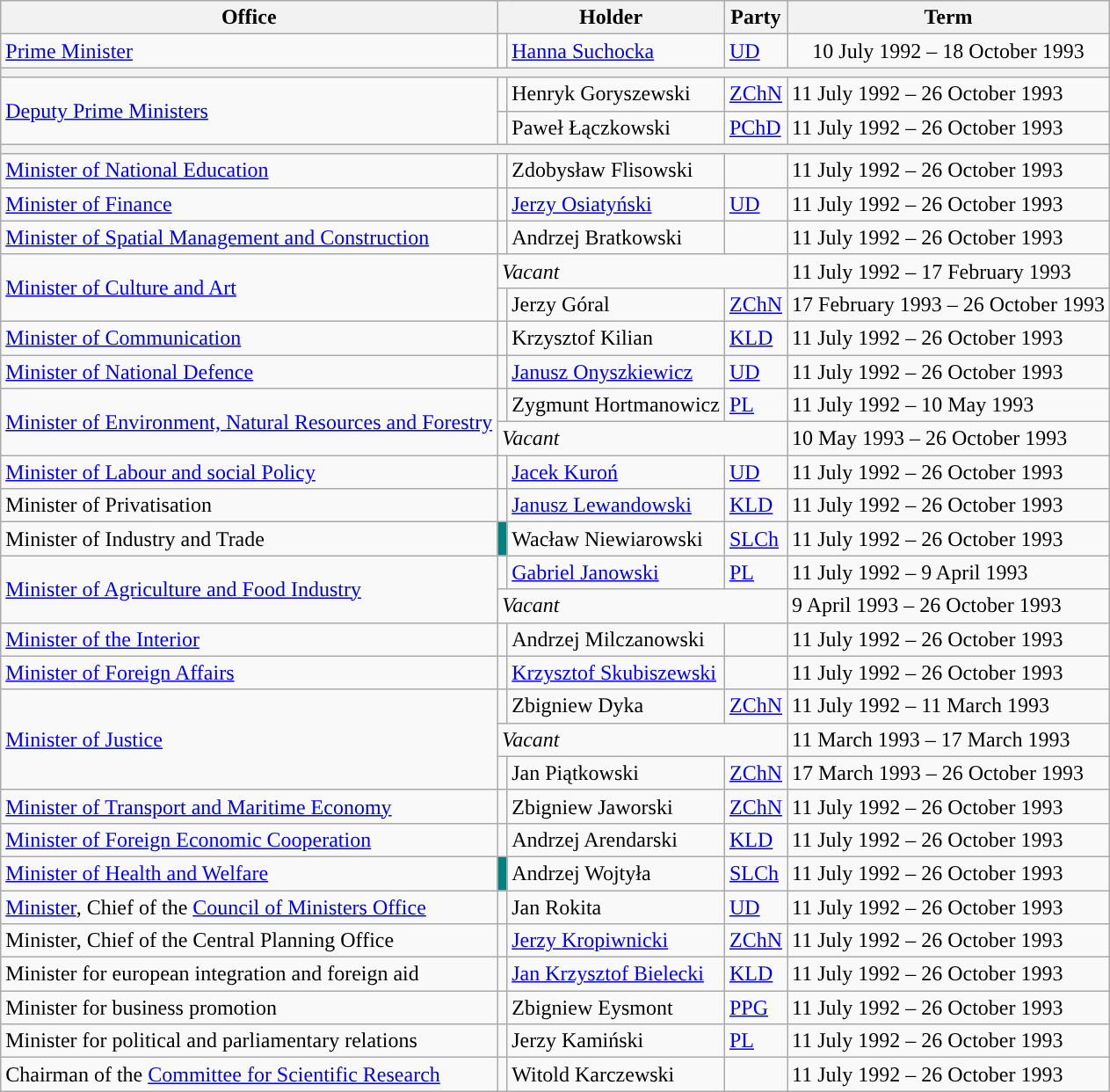<table class="wikitable">
<tr>
<th>Office</th>
<th colspan="2">Holder</th>
<th>Party</th>
<th>Term</th>
</tr>
<tr>
<td><a href='#'>Prime Minister</a></td>
<td></td>
<td><a href='#'>Hanna Suchocka</a></td>
<td><a href='#'>UD</a></td>
<td style="text-align: center;">10 July 1992 – 18 October 1993</td>
</tr>
<tr style="height:">
<th colspan="5"></th>
</tr>
<tr>
<td rowspan="2"><a href='#'>Deputy Prime Ministers</a></td>
<td></td>
<td>Henryk Goryszewski</td>
<td><a href='#'>ZChN</a></td>
<td>11 July 1992 – 26 October 1993</td>
</tr>
<tr>
<td></td>
<td>Paweł Łączkowski</td>
<td><a href='#'>PChD</a></td>
<td>11 July 1992 – 26 October 1993</td>
</tr>
<tr style="height:">
<th colspan="5"></th>
</tr>
<tr>
<td><a href='#'>Minister of National Education</a></td>
<td></td>
<td>Zdobysław Flisowski</td>
<td></td>
<td>11 July 1992 – 26 October 1993</td>
</tr>
<tr>
<td><a href='#'>Minister of Finance</a></td>
<td></td>
<td><a href='#'>Jerzy Osiatyński</a></td>
<td><a href='#'>UD</a></td>
<td>11 July 1992 – 26 October 1993</td>
</tr>
<tr>
<td><a href='#'>Minister of Spatial Management and Construction</a></td>
<td></td>
<td>Andrzej Bratkowski</td>
<td></td>
<td>11 July 1992 – 26 October 1993</td>
</tr>
<tr>
<td rowspan="2"><a href='#'>Minister of Culture and Art</a></td>
<td colspan="3"><em>Vacant</em></td>
<td>11 July 1992 – 17 February 1993</td>
</tr>
<tr>
<td></td>
<td>Jerzy Góral</td>
<td><a href='#'>ZChN</a></td>
<td>17 February 1993 – 26 October 1993</td>
</tr>
<tr>
<td><a href='#'>Minister of Communication</a></td>
<td></td>
<td>Krzysztof Kilian</td>
<td><a href='#'>KLD</a></td>
<td>11 July 1992 – 26 October 1993</td>
</tr>
<tr>
<td><a href='#'>Minister of National Defence</a></td>
<td></td>
<td><a href='#'>Janusz Onyszkiewicz</a></td>
<td><a href='#'>UD</a></td>
<td>11 July 1992 – 26 October 1993</td>
</tr>
<tr>
<td rowspan="2"><a href='#'>Minister of Environment, Natural Resources and Forestry</a></td>
<td></td>
<td>Zygmunt Hortmanowicz</td>
<td><a href='#'>PL</a></td>
<td>11 July 1992 – 10 May 1993</td>
</tr>
<tr>
<td colspan="3"><em>Vacant</em></td>
<td>10 May 1993 – 26 October 1993</td>
</tr>
<tr>
<td><a href='#'>Minister of Labour and social Policy</a></td>
<td></td>
<td><a href='#'>Jacek Kuroń</a></td>
<td><a href='#'>UD</a></td>
<td>11 July 1992 – 26 October 1993</td>
</tr>
<tr>
<td>Minister of Privatisation</td>
<td></td>
<td><a href='#'>Janusz Lewandowski</a></td>
<td><a href='#'>KLD</a></td>
<td>11 July 1992 – 26 October 1993</td>
</tr>
<tr>
<td>Minister of Industry and Trade</td>
<td style="background: teal;"></td>
<td>Wacław Niewiarowski</td>
<td><a href='#'>SLCh</a></td>
<td>11 July 1992 – 26 October 1993</td>
</tr>
<tr>
<td rowspan="2"><a href='#'>Minister of Agriculture and Food Industry</a></td>
<td></td>
<td><a href='#'>Gabriel Janowski</a></td>
<td><a href='#'>PL</a></td>
<td>11 July 1992 – 9 April 1993</td>
</tr>
<tr>
<td colspan="3"><em>Vacant</em></td>
<td>9 April 1993 – 26 October 1993</td>
</tr>
<tr>
<td><a href='#'>Minister of the Interior</a></td>
<td></td>
<td>Andrzej Milczanowski</td>
<td></td>
<td>11 July 1992 – 26 October 1993</td>
</tr>
<tr>
<td><a href='#'>Minister of Foreign Affairs</a></td>
<td></td>
<td><a href='#'>Krzysztof Skubiszewski</a></td>
<td></td>
<td>11 July 1992 – 26 October 1993</td>
</tr>
<tr>
<td rowspan="3"><a href='#'>Minister of Justice</a></td>
<td></td>
<td>Zbigniew Dyka</td>
<td><a href='#'>ZChN</a></td>
<td>11 July 1992 – 11 March 1993</td>
</tr>
<tr>
<td colspan="3"><em>Vacant</em></td>
<td>11 March 1993 – 17 March 1993</td>
</tr>
<tr>
<td></td>
<td>Jan Piątkowski</td>
<td><a href='#'>ZChN</a></td>
<td>17 March 1993 – 26 October 1993</td>
</tr>
<tr>
<td><a href='#'>Minister of Transport and Maritime Economy</a></td>
<td></td>
<td>Zbigniew Jaworski</td>
<td><a href='#'>ZChN</a></td>
<td>11 July 1992 – 26 October 1993</td>
</tr>
<tr>
<td><a href='#'>Minister of Foreign  Economic Cooperation</a></td>
<td></td>
<td>Andrzej Arendarski</td>
<td><a href='#'>KLD</a></td>
<td>11 July 1992 – 26 October 1993</td>
</tr>
<tr>
<td><a href='#'>Minister of Health and Welfare</a></td>
<td style="background: teal;"></td>
<td>Andrzej Wojtyła</td>
<td><a href='#'>SLCh</a></td>
<td>11 July 1992 – 26 October 1993</td>
</tr>
<tr>
<td><a href='#'>Minister</a>, Chief of the <a href='#'>Council of Ministers Office</a></td>
<td></td>
<td>Jan Rokita</td>
<td><a href='#'>UD</a></td>
<td>11 July 1992 – 26 October 1993</td>
</tr>
<tr>
<td>Minister, Chief of the Central Planning Office</td>
<td></td>
<td><a href='#'>Jerzy Kropiwnicki</a></td>
<td><a href='#'>ZChN</a></td>
<td>11 July 1992 – 26 October 1993</td>
</tr>
<tr>
<td>Minister for european integration and foreign aid</td>
<td></td>
<td><a href='#'>Jan Krzysztof Bielecki</a></td>
<td><a href='#'>KLD</a></td>
<td>11 July 1992 – 26 October 1993</td>
</tr>
<tr>
<td>Minister for business promotion</td>
<td></td>
<td>Zbigniew Eysmont</td>
<td><a href='#'>PPG</a></td>
<td>11 July 1992 – 26 October 1993</td>
</tr>
<tr>
<td>Minister for political and parliamentary relations</td>
<td></td>
<td>Jerzy Kamiński</td>
<td><a href='#'>PL</a></td>
<td>11 July 1992 – 26 October 1993</td>
</tr>
<tr>
<td>Chairman of the <a href='#'>Committee for Scientific Research</a></td>
<td></td>
<td>Witold Karczewski</td>
<td></td>
<td>11 July 1992 – 26 October 1993</td>
</tr>
</table>
